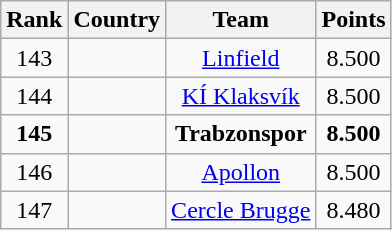<table class="wikitable" style="text-align: center;">
<tr>
<th>Rank</th>
<th>Country</th>
<th>Team</th>
<th>Points</th>
</tr>
<tr>
<td>143</td>
<td></td>
<td><a href='#'>Linfield</a></td>
<td>8.500</td>
</tr>
<tr>
<td>144</td>
<td></td>
<td><a href='#'>KÍ Klaksvík</a></td>
<td>8.500</td>
</tr>
<tr>
<td><strong>145</strong></td>
<td></td>
<td><strong>Trabzonspor</strong></td>
<td><strong>8.500</strong></td>
</tr>
<tr>
<td>146</td>
<td></td>
<td><a href='#'>Apollon</a></td>
<td>8.500</td>
</tr>
<tr>
<td>147</td>
<td></td>
<td><a href='#'>Cercle Brugge</a></td>
<td>8.480</td>
</tr>
</table>
